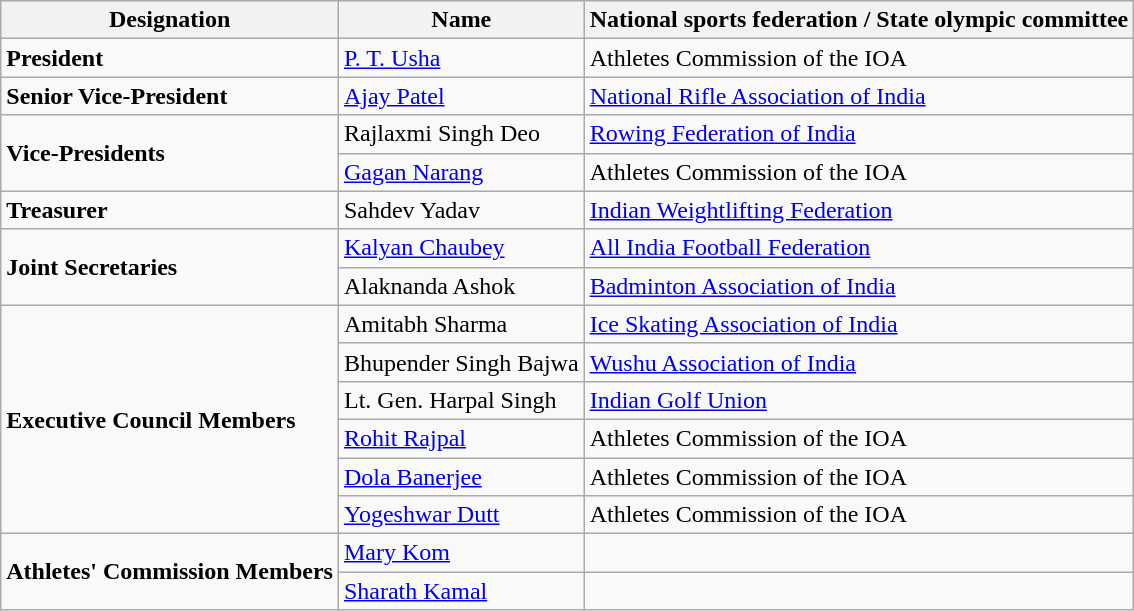<table class="wikitable">
<tr>
<th>Designation</th>
<th>Name</th>
<th>National sports federation / State olympic committee</th>
</tr>
<tr>
<td><strong>President</strong></td>
<td><a href='#'>P. T. Usha</a></td>
<td>Athletes Commission of the IOA</td>
</tr>
<tr>
<td><strong>Senior Vice-President</strong></td>
<td><a href='#'>Ajay Patel</a></td>
<td><a href='#'>National Rifle Association of India</a></td>
</tr>
<tr>
<td rowspan=2><strong>Vice-Presidents</strong></td>
<td>Rajlaxmi Singh Deo</td>
<td><a href='#'>Rowing Federation of India</a></td>
</tr>
<tr>
<td><a href='#'>Gagan Narang</a></td>
<td>Athletes Commission of the IOA</td>
</tr>
<tr>
<td><strong>Treasurer</strong></td>
<td>Sahdev Yadav</td>
<td><a href='#'>Indian Weightlifting Federation</a></td>
</tr>
<tr>
<td rowspan=2><strong>Joint Secretaries</strong></td>
<td><a href='#'>Kalyan Chaubey</a></td>
<td><a href='#'>All India Football Federation</a></td>
</tr>
<tr>
<td>Alaknanda Ashok</td>
<td><a href='#'>Badminton Association of India</a></td>
</tr>
<tr>
<td rowspan=6><strong>Executive Council Members</strong></td>
<td>Amitabh Sharma</td>
<td><a href='#'>Ice Skating Association of India</a></td>
</tr>
<tr>
<td>Bhupender Singh Bajwa</td>
<td><a href='#'>Wushu Association of India</a></td>
</tr>
<tr>
<td>Lt. Gen. Harpal Singh</td>
<td><a href='#'>Indian Golf Union</a></td>
</tr>
<tr>
<td><a href='#'>Rohit Rajpal</a></td>
<td>Athletes Commission of the IOA</td>
</tr>
<tr>
<td><a href='#'>Dola Banerjee</a></td>
<td>Athletes Commission of the IOA</td>
</tr>
<tr>
<td><a href='#'>Yogeshwar Dutt</a></td>
<td>Athletes Commission of the IOA</td>
</tr>
<tr>
<td rowspan=6><strong>Athletes' Commission Members</strong></td>
<td><a href='#'>Mary Kom</a></td>
<td></td>
</tr>
<tr>
<td><a href='#'>Sharath Kamal</a></td>
<td></td>
</tr>
</table>
